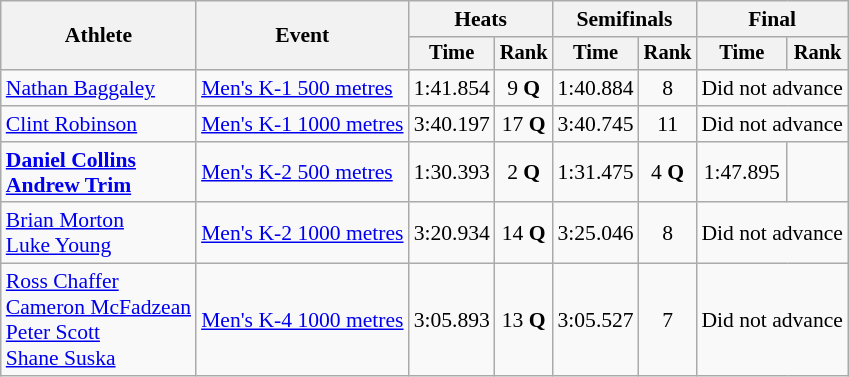<table class="wikitable" style="font-size:90%">
<tr>
<th rowspan=2>Athlete</th>
<th rowspan=2>Event</th>
<th colspan=2>Heats</th>
<th colspan=2>Semifinals</th>
<th colspan=2>Final</th>
</tr>
<tr style="font-size:95%">
<th>Time</th>
<th>Rank</th>
<th>Time</th>
<th>Rank</th>
<th>Time</th>
<th>Rank</th>
</tr>
<tr>
<td align=left><a href='#'>Nathan Baggaley</a></td>
<td align=left><a href='#'>Men's K-1 500 metres</a></td>
<td align=center>1:41.854</td>
<td align=center>9 <strong>Q</strong></td>
<td align=center>1:40.884</td>
<td align=center>8</td>
<td align=center colspan=2>Did not advance</td>
</tr>
<tr>
<td align=left><a href='#'>Clint Robinson</a></td>
<td align=left><a href='#'>Men's K-1 1000 metres</a></td>
<td align=center>3:40.197</td>
<td align=center>17 <strong>Q</strong></td>
<td align=center>3:40.745</td>
<td align=center>11</td>
<td align=center colspan=2>Did not advance</td>
</tr>
<tr>
<td align=left><strong><a href='#'>Daniel Collins</a></strong><br> <strong><a href='#'>Andrew Trim</a></strong></td>
<td align=left><a href='#'>Men's K-2 500 metres</a></td>
<td align=center>1:30.393</td>
<td align=center>2 <strong>Q</strong></td>
<td align=center>1:31.475</td>
<td align=center>4 <strong>Q</strong></td>
<td align=center>1:47.895</td>
<td align=center></td>
</tr>
<tr>
<td align=left><a href='#'>Brian Morton</a><br> <a href='#'>Luke Young</a></td>
<td align=left><a href='#'>Men's K-2 1000 metres</a></td>
<td align=center>3:20.934</td>
<td align=center>14 <strong>Q</strong></td>
<td align=center>3:25.046</td>
<td align=center>8</td>
<td align=center colspan=2>Did not advance</td>
</tr>
<tr>
<td align=left><a href='#'>Ross Chaffer</a><br> <a href='#'>Cameron McFadzean</a><br> <a href='#'>Peter Scott</a><br> <a href='#'>Shane Suska</a></td>
<td align=left><a href='#'>Men's K-4 1000 metres</a></td>
<td align=center>3:05.893</td>
<td align=center>13 <strong>Q</strong></td>
<td align=center>3:05.527</td>
<td align=center>7</td>
<td align=center colspan=2>Did not advance</td>
</tr>
</table>
